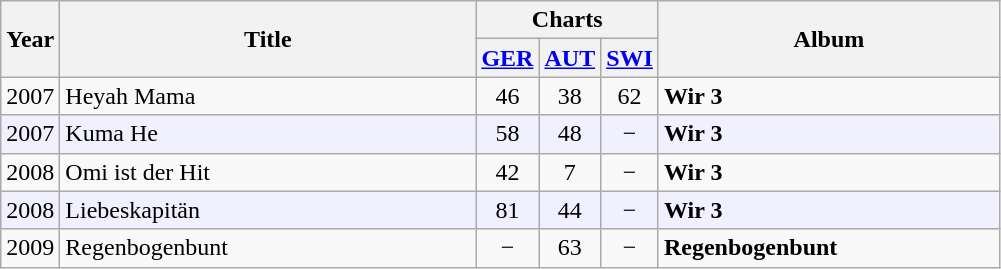<table class="wikitable">
<tr>
<th width="25" rowspan="2">Year</th>
<th width="270" rowspan="2">Title</th>
<th colspan="3">Charts</th>
<th width="220" rowspan="2">Album</th>
</tr>
<tr bgcolor="#efefef">
<th width="30"><a href='#'>GER</a></th>
<th width="30"><a href='#'>AUT</a></th>
<th width="30"><a href='#'>SWI</a></th>
</tr>
<tr>
<td>2007</td>
<td>Heyah Mama<br></td>
<td align="center" >46</td>
<td align="center" >38</td>
<td align="center" >62</td>
<td><strong>Wir 3</strong></td>
</tr>
<tr bgcolor="#f0f0ff">
<td>2007</td>
<td>Kuma He<br></td>
<td align="center" >58</td>
<td align="center" >48</td>
<td align="center" >−</td>
<td><strong>Wir 3</strong></td>
</tr>
<tr>
<td>2008</td>
<td>Omi ist der Hit<br></td>
<td align="center" >42</td>
<td align="center" >7</td>
<td align="center" >−</td>
<td><strong>Wir 3</strong></td>
</tr>
<tr bgcolor="#f0f0ff">
<td>2008</td>
<td>Liebeskapitän<br></td>
<td align="center" >81</td>
<td align="center" >44</td>
<td align="center" >−</td>
<td><strong>Wir 3</strong></td>
</tr>
<tr>
<td>2009</td>
<td>Regenbogenbunt<br></td>
<td align="center" >−</td>
<td align="center" >63</td>
<td align="center" >−</td>
<td><strong>Regenbogenbunt</strong></td>
</tr>
</table>
